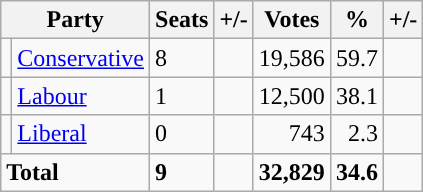<table class="wikitable sortable">
<tr>
<th colspan="2">Party</th>
<th>Seats</th>
<th>+/-</th>
<th>Votes</th>
<th>%</th>
<th>+/-</th>
</tr>
<tr>
<td style="background-color: "></td>
<td><a href='#'>Conservative</a></td>
<td>8</td>
<td></td>
<td style="text-align:right;">19,586</td>
<td style="text-align:right;">59.7</td>
<td style="text-align:right;"></td>
</tr>
<tr>
<td style="background-color: "></td>
<td><a href='#'>Labour</a></td>
<td>1</td>
<td></td>
<td style="text-align:right;">12,500</td>
<td style="text-align:right;">38.1</td>
<td style="text-align:right;"></td>
</tr>
<tr>
<td style="background-color: "></td>
<td><a href='#'>Liberal</a></td>
<td>0</td>
<td></td>
<td style="text-align:right;">743</td>
<td style="text-align:right;">2.3</td>
<td style="text-align:right;"></td>
</tr>
<tr>
<td colspan="2"><strong>Total</strong></td>
<td><strong>9</strong></td>
<td></td>
<td style="text-align:right;"><strong>32,829</strong></td>
<td style="text-align:right;"><strong>34.6</strong></td>
<td></td>
</tr>
</table>
